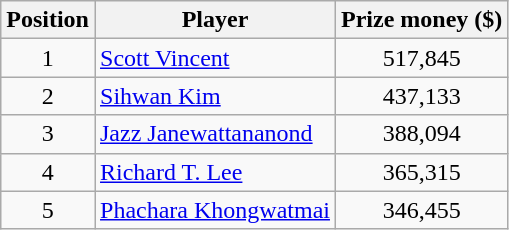<table class="wikitable">
<tr>
<th>Position</th>
<th>Player</th>
<th>Prize money ($)</th>
</tr>
<tr>
<td align=center>1</td>
<td> <a href='#'>Scott Vincent</a></td>
<td align=center>517,845</td>
</tr>
<tr>
<td align=center>2</td>
<td> <a href='#'>Sihwan Kim</a></td>
<td align=center>437,133</td>
</tr>
<tr>
<td align=center>3</td>
<td> <a href='#'>Jazz Janewattananond</a></td>
<td align=center>388,094</td>
</tr>
<tr>
<td align=center>4</td>
<td> <a href='#'>Richard T. Lee</a></td>
<td align=center>365,315</td>
</tr>
<tr>
<td align=center>5</td>
<td> <a href='#'>Phachara Khongwatmai</a></td>
<td align=center>346,455</td>
</tr>
</table>
